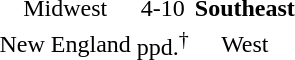<table>
<tr>
<td align=center>Midwest</td>
<td align=center>4-10</td>
<td align=center><strong>Southeast</strong></td>
</tr>
<tr>
<td align=center>New England</td>
<td align=center>ppd.<sup>†</sup></td>
<td align=center>West</td>
</tr>
</table>
